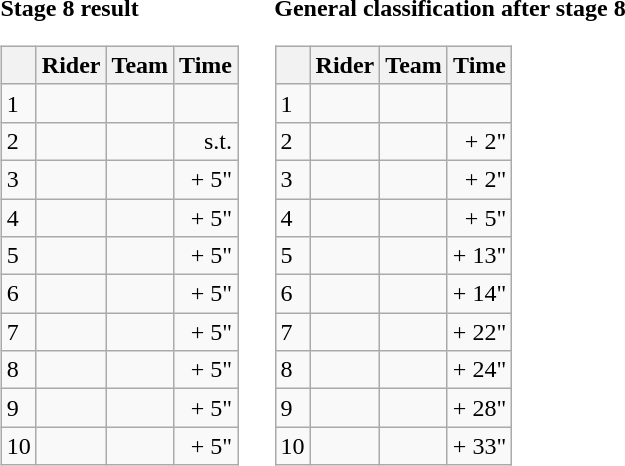<table>
<tr>
<td><strong>Stage 8 result</strong><br><table class="wikitable">
<tr>
<th></th>
<th>Rider</th>
<th>Team</th>
<th>Time</th>
</tr>
<tr>
<td>1</td>
<td></td>
<td></td>
<td align="right"></td>
</tr>
<tr>
<td>2</td>
<td></td>
<td></td>
<td align="right">s.t.</td>
</tr>
<tr>
<td>3</td>
<td> </td>
<td></td>
<td align="right">+ 5"</td>
</tr>
<tr>
<td>4</td>
<td></td>
<td></td>
<td align="right">+ 5"</td>
</tr>
<tr>
<td>5</td>
<td></td>
<td></td>
<td align="right">+ 5"</td>
</tr>
<tr>
<td>6</td>
<td></td>
<td></td>
<td align="right">+ 5"</td>
</tr>
<tr>
<td>7</td>
<td></td>
<td></td>
<td align="right">+ 5"</td>
</tr>
<tr>
<td>8</td>
<td></td>
<td></td>
<td align="right">+ 5"</td>
</tr>
<tr>
<td>9</td>
<td></td>
<td></td>
<td align="right">+ 5"</td>
</tr>
<tr>
<td>10</td>
<td></td>
<td></td>
<td align="right">+ 5"</td>
</tr>
</table>
</td>
<td></td>
<td><strong>General classification after stage 8</strong><br><table class="wikitable">
<tr>
<th></th>
<th>Rider</th>
<th>Team</th>
<th>Time</th>
</tr>
<tr>
<td>1</td>
<td> </td>
<td></td>
<td align="right"></td>
</tr>
<tr>
<td>2</td>
<td></td>
<td></td>
<td align="right">+ 2"</td>
</tr>
<tr>
<td>3</td>
<td></td>
<td></td>
<td align="right">+ 2"</td>
</tr>
<tr>
<td>4</td>
<td></td>
<td></td>
<td align="right">+ 5"</td>
</tr>
<tr>
<td>5</td>
<td></td>
<td></td>
<td align="right">+ 13"</td>
</tr>
<tr>
<td>6</td>
<td></td>
<td></td>
<td align="right">+ 14"</td>
</tr>
<tr>
<td>7</td>
<td></td>
<td></td>
<td align="right">+ 22"</td>
</tr>
<tr>
<td>8</td>
<td></td>
<td></td>
<td align="right">+ 24"</td>
</tr>
<tr>
<td>9</td>
<td> </td>
<td></td>
<td align="right">+ 28"</td>
</tr>
<tr>
<td>10</td>
<td></td>
<td></td>
<td align="right">+ 33"</td>
</tr>
</table>
</td>
</tr>
</table>
